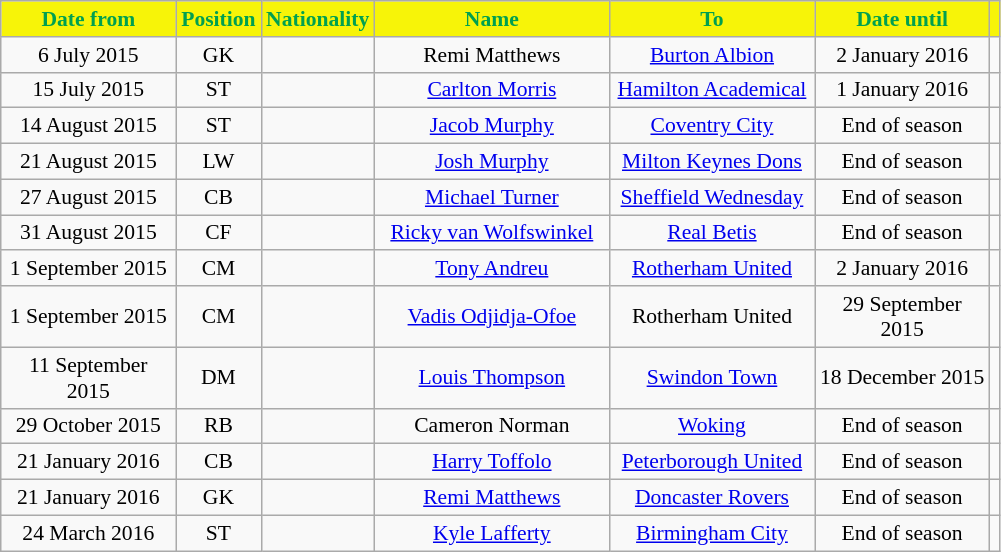<table class="wikitable"  style="text-align:center; font-size:90%; ">
<tr>
<th style="background:#F7F408; color:#00A050; width:110px;">Date from</th>
<th style="background:#F7F408; color:#00A050; width:50px;">Position</th>
<th style="background:#F7F408; color:#00A050; width:50px;">Nationality</th>
<th style="background:#F7F408; color:#00A050; width:150px;">Name</th>
<th style="background:#F7F408; color:#00A050; width:130px;">To</th>
<th style="background:#F7F408; color:#00A050; width:110px;">Date until</th>
<th style="background:#F7F408; color:#00A050"></th>
</tr>
<tr>
<td>6 July 2015</td>
<td>GK</td>
<td></td>
<td>Remi Matthews</td>
<td><a href='#'>Burton Albion</a></td>
<td>2 January 2016</td>
<td></td>
</tr>
<tr>
<td>15 July 2015</td>
<td>ST</td>
<td></td>
<td><a href='#'>Carlton Morris</a></td>
<td><a href='#'>Hamilton Academical</a></td>
<td>1 January 2016</td>
<td></td>
</tr>
<tr>
<td>14 August 2015</td>
<td>ST</td>
<td></td>
<td><a href='#'>Jacob Murphy</a></td>
<td><a href='#'>Coventry City</a></td>
<td>End of season</td>
<td></td>
</tr>
<tr>
<td>21 August 2015</td>
<td>LW</td>
<td></td>
<td><a href='#'>Josh Murphy</a></td>
<td><a href='#'>Milton Keynes Dons</a></td>
<td>End of season</td>
<td></td>
</tr>
<tr>
<td>27 August 2015</td>
<td>CB</td>
<td></td>
<td><a href='#'>Michael Turner</a></td>
<td><a href='#'>Sheffield Wednesday</a></td>
<td>End of season</td>
<td></td>
</tr>
<tr>
<td>31 August 2015</td>
<td>CF</td>
<td></td>
<td><a href='#'>Ricky van Wolfswinkel</a></td>
<td><a href='#'>Real Betis</a></td>
<td>End of season</td>
<td></td>
</tr>
<tr>
<td>1 September 2015</td>
<td>CM</td>
<td></td>
<td><a href='#'>Tony Andreu</a></td>
<td><a href='#'>Rotherham United</a></td>
<td>2 January 2016</td>
<td></td>
</tr>
<tr>
<td>1 September 2015</td>
<td>CM</td>
<td></td>
<td><a href='#'>Vadis Odjidja-Ofoe</a></td>
<td>Rotherham United</td>
<td>29 September 2015</td>
<td></td>
</tr>
<tr>
<td>11 September 2015</td>
<td>DM</td>
<td></td>
<td><a href='#'>Louis Thompson</a></td>
<td><a href='#'>Swindon Town</a></td>
<td>18 December 2015</td>
<td></td>
</tr>
<tr>
<td>29 October 2015</td>
<td>RB</td>
<td></td>
<td>Cameron Norman</td>
<td><a href='#'>Woking</a></td>
<td>End of season</td>
<td></td>
</tr>
<tr>
<td>21 January 2016</td>
<td>CB</td>
<td></td>
<td><a href='#'>Harry Toffolo</a></td>
<td><a href='#'>Peterborough United</a></td>
<td>End of season</td>
<td></td>
</tr>
<tr>
<td>21 January 2016</td>
<td>GK</td>
<td></td>
<td><a href='#'>Remi Matthews</a></td>
<td><a href='#'>Doncaster Rovers</a></td>
<td>End of season</td>
<td></td>
</tr>
<tr>
<td>24 March 2016</td>
<td>ST</td>
<td></td>
<td><a href='#'>Kyle Lafferty</a></td>
<td><a href='#'>Birmingham City</a></td>
<td>End of season</td>
<td></td>
</tr>
</table>
